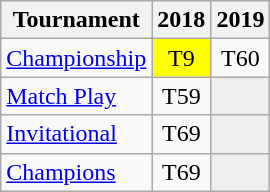<table class="wikitable" style="text-align:center;">
<tr>
<th>Tournament</th>
<th>2018</th>
<th>2019</th>
</tr>
<tr>
<td align="left"><a href='#'>Championship</a></td>
<td style="background:yellow;">T9</td>
<td>T60</td>
</tr>
<tr>
<td align="left"><a href='#'>Match Play</a></td>
<td>T59</td>
<td style="background:#eeeeee;"></td>
</tr>
<tr>
<td align="left"><a href='#'>Invitational</a></td>
<td>T69</td>
<td style="background:#eeeeee;"></td>
</tr>
<tr>
<td align="left"><a href='#'>Champions</a></td>
<td>T69</td>
<td style="background:#eeeeee;"></td>
</tr>
</table>
